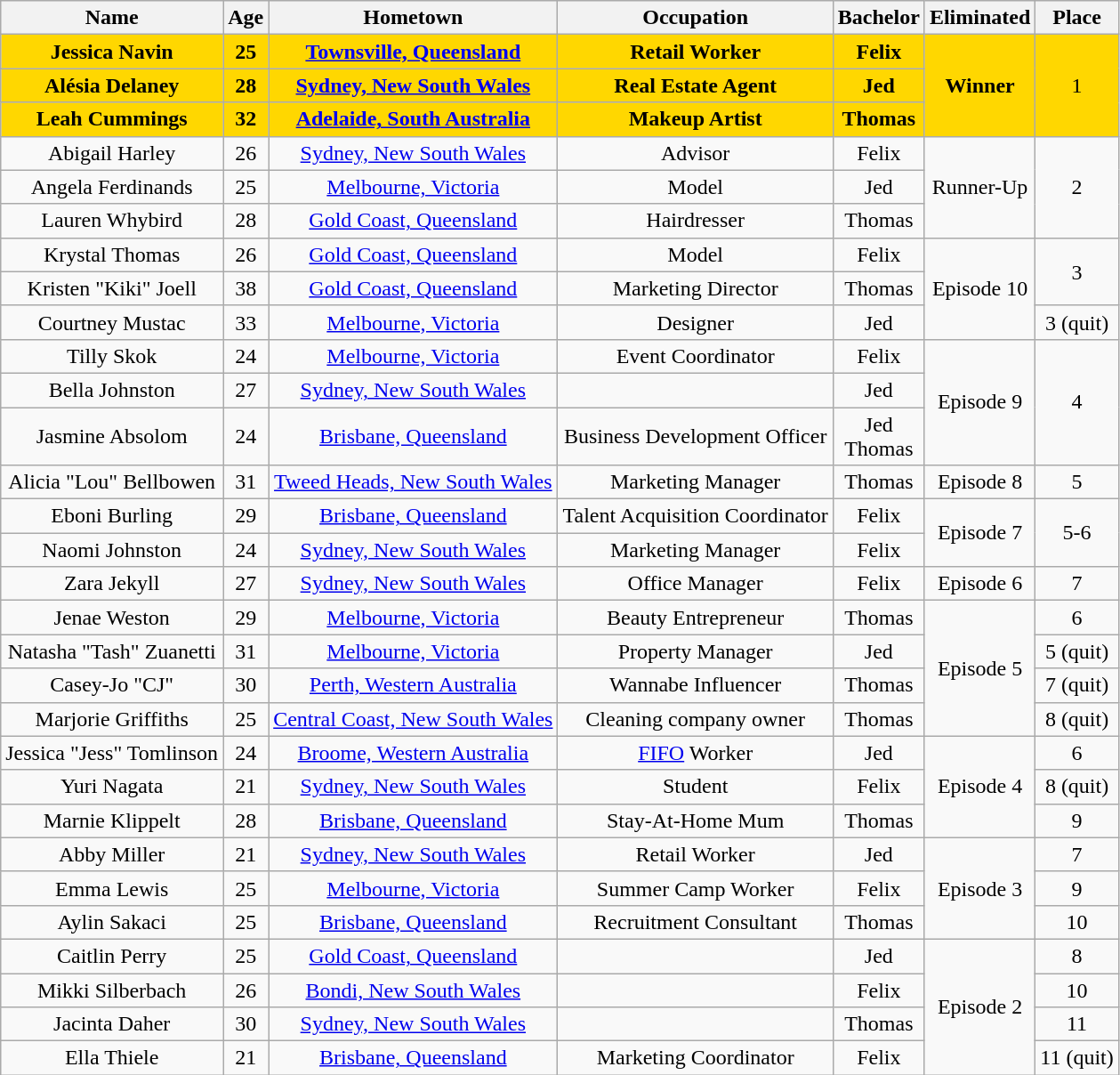<table class="wikitable" style="text-align:center">
<tr>
<th>Name</th>
<th>Age</th>
<th>Hometown</th>
<th>Occupation</th>
<th>Bachelor</th>
<th>Eliminated</th>
<th>Place</th>
</tr>
<tr bgcolor="gold">
<td><strong>Jessica Navin</strong></td>
<td><strong>25</strong></td>
<td><strong><a href='#'>Townsville, Queensland</a></strong></td>
<td><strong>Retail Worker</strong></td>
<td><strong>Felix</strong></td>
<td rowspan="3"><strong>Winner</strong></td>
<td rowspan="3">1</td>
</tr>
<tr bgcolor="gold">
<td><strong>Alésia Delaney</strong></td>
<td><strong>28</strong></td>
<td><strong><a href='#'>Sydney, New South Wales</a></strong></td>
<td><strong>Real Estate Agent</strong></td>
<td><strong>Jed</strong></td>
</tr>
<tr bgcolor="gold">
<td><strong>Leah Cummings</strong></td>
<td><strong>32</strong></td>
<td><strong><a href='#'>Adelaide, South Australia</a></strong></td>
<td><strong>Makeup Artist</strong></td>
<td><strong>Thomas</strong></td>
</tr>
<tr>
<td>Abigail Harley</td>
<td>26</td>
<td><a href='#'>Sydney, New South Wales</a></td>
<td>Advisor</td>
<td>Felix</td>
<td rowspan="3">Runner-Up</td>
<td rowspan="3">2</td>
</tr>
<tr>
<td>Angela Ferdinands</td>
<td>25</td>
<td><a href='#'>Melbourne, Victoria</a></td>
<td>Model</td>
<td>Jed</td>
</tr>
<tr>
<td>Lauren Whybird</td>
<td>28</td>
<td><a href='#'>Gold Coast, Queensland</a></td>
<td>Hairdresser</td>
<td>Thomas</td>
</tr>
<tr>
<td>Krystal Thomas</td>
<td>26</td>
<td><a href='#'>Gold Coast, Queensland</a></td>
<td>Model</td>
<td>Felix</td>
<td rowspan="3">Episode 10</td>
<td rowspan="2">3</td>
</tr>
<tr>
<td>Kristen "Kiki" Joell</td>
<td>38</td>
<td><a href='#'>Gold Coast, Queensland</a></td>
<td>Marketing Director</td>
<td>Thomas</td>
</tr>
<tr>
<td>Courtney Mustac</td>
<td>33</td>
<td><a href='#'>Melbourne, Victoria</a></td>
<td>Designer</td>
<td>Jed</td>
<td>3 (quit)</td>
</tr>
<tr>
<td>Tilly Skok</td>
<td>24</td>
<td><a href='#'>Melbourne, Victoria</a></td>
<td>Event Coordinator</td>
<td>Felix</td>
<td rowspan="3">Episode 9</td>
<td rowspan="3">4</td>
</tr>
<tr>
<td>Bella Johnston</td>
<td>27</td>
<td><a href='#'>Sydney, New South Wales</a></td>
<td></td>
<td>Jed</td>
</tr>
<tr>
<td>Jasmine Absolom</td>
<td>24</td>
<td><a href='#'>Brisbane, Queensland</a></td>
<td>Business Development Officer</td>
<td>Jed <br>Thomas </td>
</tr>
<tr>
<td>Alicia "Lou" Bellbowen</td>
<td>31</td>
<td><a href='#'>Tweed Heads, New South Wales</a></td>
<td>Marketing Manager</td>
<td>Thomas</td>
<td>Episode 8</td>
<td>5</td>
</tr>
<tr>
<td>Eboni Burling</td>
<td>29</td>
<td><a href='#'>Brisbane, Queensland</a></td>
<td>Talent Acquisition Coordinator</td>
<td>Felix</td>
<td rowspan="2">Episode 7</td>
<td rowspan="2">5-6</td>
</tr>
<tr>
<td>Naomi Johnston</td>
<td>24</td>
<td><a href='#'>Sydney, New South Wales</a></td>
<td>Marketing Manager</td>
<td>Felix</td>
</tr>
<tr>
<td>Zara Jekyll</td>
<td>27</td>
<td><a href='#'>Sydney, New South Wales</a></td>
<td>Office Manager</td>
<td>Felix</td>
<td>Episode 6</td>
<td>7</td>
</tr>
<tr>
<td>Jenae Weston</td>
<td>29</td>
<td><a href='#'>Melbourne, Victoria</a></td>
<td>Beauty Entrepreneur</td>
<td>Thomas</td>
<td rowspan="4">Episode 5</td>
<td>6</td>
</tr>
<tr>
<td>Natasha "Tash" Zuanetti</td>
<td>31</td>
<td><a href='#'>Melbourne, Victoria</a></td>
<td>Property Manager</td>
<td>Jed</td>
<td>5 (quit)</td>
</tr>
<tr>
<td>Casey-Jo "CJ"</td>
<td>30</td>
<td><a href='#'>Perth, Western Australia</a></td>
<td>Wannabe Influencer</td>
<td>Thomas</td>
<td>7 (quit)</td>
</tr>
<tr>
<td>Marjorie Griffiths</td>
<td>25</td>
<td><a href='#'>Central Coast, New South Wales</a></td>
<td>Cleaning company owner</td>
<td>Thomas</td>
<td>8 (quit)</td>
</tr>
<tr>
<td>Jessica "Jess" Tomlinson</td>
<td>24</td>
<td><a href='#'>Broome, Western Australia</a></td>
<td><a href='#'>FIFO</a> Worker</td>
<td>Jed</td>
<td rowspan="3">Episode 4</td>
<td>6</td>
</tr>
<tr>
<td>Yuri Nagata</td>
<td>21</td>
<td><a href='#'>Sydney, New South Wales</a></td>
<td>Student</td>
<td>Felix</td>
<td>8 (quit)</td>
</tr>
<tr>
<td>Marnie Klippelt</td>
<td>28</td>
<td><a href='#'>Brisbane, Queensland</a></td>
<td>Stay-At-Home Mum</td>
<td>Thomas</td>
<td>9</td>
</tr>
<tr>
<td>Abby Miller</td>
<td>21</td>
<td><a href='#'>Sydney, New South Wales</a></td>
<td>Retail Worker</td>
<td>Jed</td>
<td rowspan="3">Episode 3</td>
<td>7</td>
</tr>
<tr>
<td>Emma Lewis</td>
<td>25</td>
<td><a href='#'>Melbourne, Victoria</a></td>
<td>Summer Camp Worker</td>
<td>Felix</td>
<td>9</td>
</tr>
<tr>
<td>Aylin Sakaci</td>
<td>25</td>
<td><a href='#'>Brisbane, Queensland</a></td>
<td>Recruitment Consultant</td>
<td>Thomas</td>
<td>10</td>
</tr>
<tr>
<td>Caitlin Perry</td>
<td>25</td>
<td><a href='#'>Gold Coast, Queensland</a></td>
<td></td>
<td>Jed</td>
<td rowspan="4">Episode 2</td>
<td>8</td>
</tr>
<tr>
<td>Mikki Silberbach</td>
<td>26</td>
<td><a href='#'>Bondi, New South Wales</a></td>
<td></td>
<td>Felix</td>
<td>10</td>
</tr>
<tr>
<td>Jacinta Daher</td>
<td>30</td>
<td><a href='#'>Sydney, New South Wales</a></td>
<td></td>
<td>Thomas</td>
<td>11</td>
</tr>
<tr>
<td>Ella Thiele</td>
<td>21</td>
<td><a href='#'>Brisbane, Queensland</a></td>
<td>Marketing Coordinator</td>
<td>Felix</td>
<td>11 (quit)</td>
</tr>
</table>
